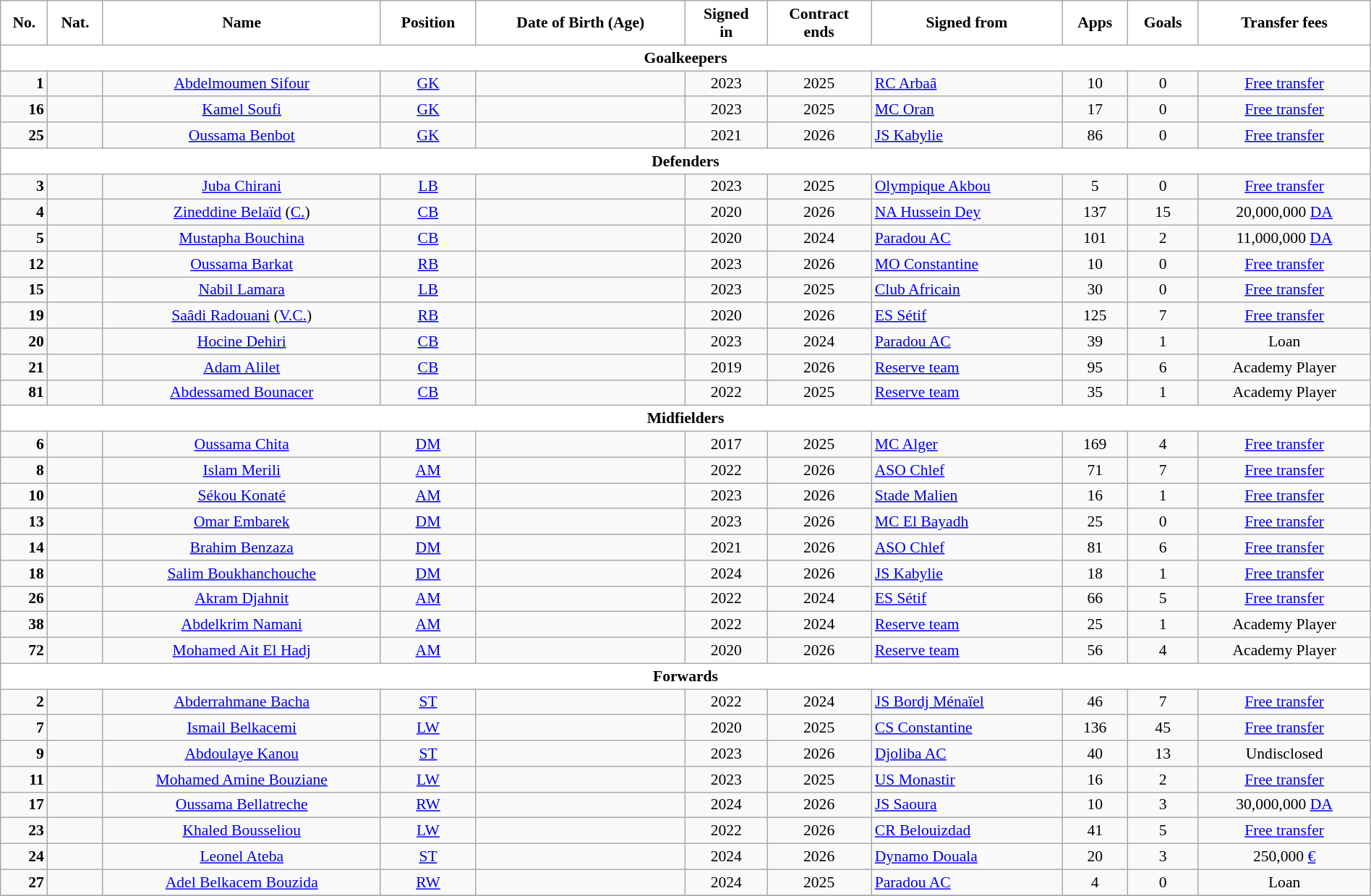<table class="wikitable" style="text-align:center; font-size:90%; width:100%">
<tr>
<th style="background:white; color:black; text-align:center;">No.</th>
<th style="background:white; color:black; text-align:center;">Nat.</th>
<th style="background:white; color:black; text-align:center;">Name</th>
<th style="background:white; color:black; text-align:center;">Position</th>
<th style="background:white; color:black; text-align:center;">Date of Birth (Age)</th>
<th style="background:white; color:black; text-align:center;">Signed<br>in</th>
<th style="background:white; color:black; text-align:center;">Contract<br>ends</th>
<th style="background:white; color:black; text-align:center;">Signed from</th>
<th style="background:white; color:black; text-align:center;">Apps</th>
<th style="background:white; color:black; text-align:center;">Goals</th>
<th style="background:white; color:black; text-align:center;">Transfer fees</th>
</tr>
<tr>
<th colspan="12" style="background:white; color:black; text-align:center">Goalkeepers</th>
</tr>
<tr>
<td style="text-align:right"><strong>1</strong></td>
<td></td>
<td><a href='#'>Abdelmoumen Sifour</a></td>
<td><a href='#'>GK</a></td>
<td></td>
<td>2023</td>
<td>2025</td>
<td style="text-align:left"> <a href='#'>RC Arbaâ</a></td>
<td>10</td>
<td>0</td>
<td><a href='#'>Free transfer</a></td>
</tr>
<tr>
<td style="text-align:right"><strong>16</strong></td>
<td></td>
<td><a href='#'>Kamel Soufi</a></td>
<td><a href='#'>GK</a></td>
<td></td>
<td>2023</td>
<td>2025</td>
<td style="text-align:left"> <a href='#'>MC Oran</a></td>
<td>17</td>
<td>0</td>
<td><a href='#'>Free transfer</a></td>
</tr>
<tr>
<td style="text-align:right"><strong>25</strong></td>
<td></td>
<td><a href='#'>Oussama Benbot</a></td>
<td><a href='#'>GK</a></td>
<td></td>
<td>2021</td>
<td>2026</td>
<td style="text-align:left"> <a href='#'>JS Kabylie</a></td>
<td>86</td>
<td>0</td>
<td><a href='#'>Free transfer</a></td>
</tr>
<tr>
<th colspan="12" style="background:white; color:black; text-align:center">Defenders</th>
</tr>
<tr>
<td style="text-align:right"><strong>3</strong></td>
<td></td>
<td><a href='#'>Juba Chirani</a></td>
<td><a href='#'>LB</a></td>
<td></td>
<td>2023</td>
<td>2025</td>
<td style="text-align:left"> <a href='#'>Olympique Akbou</a></td>
<td>5</td>
<td>0</td>
<td><a href='#'>Free transfer</a></td>
</tr>
<tr>
<td style="text-align:right"><strong>4</strong></td>
<td></td>
<td><a href='#'>Zineddine Belaïd</a> (<a href='#'>C.</a>)</td>
<td><a href='#'>CB</a></td>
<td></td>
<td>2020</td>
<td>2026</td>
<td style="text-align:left"> <a href='#'>NA Hussein Dey</a></td>
<td>137</td>
<td>15</td>
<td>20,000,000 <a href='#'>DA</a></td>
</tr>
<tr>
<td style="text-align:right"><strong>5</strong></td>
<td></td>
<td><a href='#'>Mustapha Bouchina</a></td>
<td><a href='#'>CB</a></td>
<td></td>
<td>2020</td>
<td>2024</td>
<td style="text-align:left"> <a href='#'>Paradou AC</a></td>
<td>101</td>
<td>2</td>
<td>11,000,000 <a href='#'>DA</a></td>
</tr>
<tr>
<td style="text-align:right"><strong>12</strong></td>
<td></td>
<td><a href='#'>Oussama Barkat</a></td>
<td><a href='#'>RB</a></td>
<td></td>
<td>2023</td>
<td>2026</td>
<td style="text-align:left"> <a href='#'>MO Constantine</a></td>
<td>10</td>
<td>0</td>
<td><a href='#'>Free transfer</a></td>
</tr>
<tr>
<td style="text-align:right"><strong>15</strong></td>
<td></td>
<td><a href='#'>Nabil Lamara</a></td>
<td><a href='#'>LB</a></td>
<td></td>
<td>2023</td>
<td>2025</td>
<td style="text-align:left"> <a href='#'>Club Africain</a></td>
<td>30</td>
<td>0</td>
<td><a href='#'>Free transfer</a></td>
</tr>
<tr>
<td style="text-align:right"><strong>19</strong></td>
<td></td>
<td><a href='#'>Saâdi Radouani</a> (<a href='#'>V.C.</a>)</td>
<td><a href='#'>RB</a></td>
<td></td>
<td>2020</td>
<td>2026</td>
<td style="text-align:left"> <a href='#'>ES Sétif</a></td>
<td>125</td>
<td>7</td>
<td><a href='#'>Free transfer</a></td>
</tr>
<tr>
<td style="text-align:right"><strong>20</strong></td>
<td></td>
<td><a href='#'>Hocine Dehiri</a></td>
<td><a href='#'>CB</a></td>
<td></td>
<td>2023</td>
<td>2024</td>
<td style="text-align:left"> <a href='#'>Paradou AC</a></td>
<td>39</td>
<td>1</td>
<td>Loan</td>
</tr>
<tr>
<td style="text-align:right"><strong>21</strong></td>
<td></td>
<td><a href='#'>Adam Alilet</a></td>
<td><a href='#'>CB</a></td>
<td></td>
<td>2019</td>
<td>2026</td>
<td style="text-align:left"> <a href='#'>Reserve team</a></td>
<td>95</td>
<td>6</td>
<td>Academy Player</td>
</tr>
<tr>
<td style="text-align:right"><strong>81</strong></td>
<td></td>
<td><a href='#'>Abdessamed Bounacer</a></td>
<td><a href='#'>CB</a></td>
<td></td>
<td>2022</td>
<td>2025</td>
<td style="text-align:left"> <a href='#'>Reserve team</a></td>
<td>35</td>
<td>1</td>
<td>Academy Player</td>
</tr>
<tr>
<th colspan="12" style="background:white; color:black; text-align:center">Midfielders</th>
</tr>
<tr>
<td style="text-align:right"><strong>6</strong></td>
<td></td>
<td><a href='#'>Oussama Chita</a></td>
<td><a href='#'>DM</a></td>
<td></td>
<td>2017</td>
<td>2025</td>
<td style="text-align:left"> <a href='#'>MC Alger</a></td>
<td>169</td>
<td>4</td>
<td><a href='#'>Free transfer</a></td>
</tr>
<tr>
<td style="text-align:right"><strong>8</strong></td>
<td></td>
<td><a href='#'>Islam Merili</a></td>
<td><a href='#'>AM</a></td>
<td></td>
<td>2022</td>
<td>2026</td>
<td style="text-align:left"> <a href='#'>ASO Chlef</a></td>
<td>71</td>
<td>7</td>
<td><a href='#'>Free transfer</a></td>
</tr>
<tr>
<td style="text-align:right"><strong>10</strong></td>
<td></td>
<td><a href='#'>Sékou Konaté</a></td>
<td><a href='#'>AM</a></td>
<td></td>
<td>2023</td>
<td>2026</td>
<td style="text-align:left"> <a href='#'>Stade Malien</a></td>
<td>16</td>
<td>1</td>
<td><a href='#'>Free transfer</a></td>
</tr>
<tr>
<td style="text-align:right"><strong>13</strong></td>
<td></td>
<td><a href='#'>Omar Embarek</a></td>
<td><a href='#'>DM</a></td>
<td></td>
<td>2023</td>
<td>2026</td>
<td style="text-align:left"> <a href='#'>MC El Bayadh</a></td>
<td>25</td>
<td>0</td>
<td><a href='#'>Free transfer</a></td>
</tr>
<tr>
<td style="text-align:right"><strong>14</strong></td>
<td></td>
<td><a href='#'>Brahim Benzaza</a></td>
<td><a href='#'>DM</a></td>
<td></td>
<td>2021</td>
<td>2026</td>
<td style="text-align:left"> <a href='#'>ASO Chlef</a></td>
<td>81</td>
<td>6</td>
<td><a href='#'>Free transfer</a></td>
</tr>
<tr>
<td style="text-align:right"><strong>18</strong></td>
<td></td>
<td><a href='#'>Salim Boukhanchouche</a></td>
<td><a href='#'>DM</a></td>
<td></td>
<td>2024</td>
<td>2026</td>
<td style="text-align:left"> <a href='#'>JS Kabylie</a></td>
<td>18</td>
<td>1</td>
<td><a href='#'>Free transfer</a></td>
</tr>
<tr>
<td style="text-align:right"><strong>26</strong></td>
<td></td>
<td><a href='#'>Akram Djahnit</a></td>
<td><a href='#'>AM</a></td>
<td></td>
<td>2022</td>
<td>2024</td>
<td style="text-align:left"> <a href='#'>ES Sétif</a></td>
<td>66</td>
<td>5</td>
<td><a href='#'>Free transfer</a></td>
</tr>
<tr>
<td style="text-align:right"><strong>38</strong></td>
<td></td>
<td><a href='#'>Abdelkrim Namani</a></td>
<td><a href='#'>AM</a></td>
<td></td>
<td>2022</td>
<td>2024</td>
<td style="text-align:left"> <a href='#'>Reserve team</a></td>
<td>25</td>
<td>1</td>
<td>Academy Player</td>
</tr>
<tr>
<td style="text-align:right"><strong>72</strong></td>
<td></td>
<td><a href='#'>Mohamed Ait El Hadj</a></td>
<td><a href='#'>AM</a></td>
<td></td>
<td>2020</td>
<td>2026</td>
<td style="text-align:left"> <a href='#'>Reserve team</a></td>
<td>56</td>
<td>4</td>
<td>Academy Player</td>
</tr>
<tr>
<th colspan="12" style="background:white; color:black; text-align:center">Forwards</th>
</tr>
<tr>
<td style="text-align:right"><strong>2</strong></td>
<td></td>
<td><a href='#'>Abderrahmane Bacha</a></td>
<td><a href='#'>ST</a></td>
<td></td>
<td>2022</td>
<td>2024</td>
<td style="text-align:left"> <a href='#'>JS Bordj Ménaïel</a></td>
<td>46</td>
<td>7</td>
<td><a href='#'>Free transfer</a></td>
</tr>
<tr>
<td style="text-align:right"><strong>7</strong></td>
<td></td>
<td><a href='#'>Ismail Belkacemi</a></td>
<td><a href='#'>LW</a></td>
<td></td>
<td>2020</td>
<td>2025</td>
<td style="text-align:left"> <a href='#'>CS Constantine</a></td>
<td>136</td>
<td>45</td>
<td><a href='#'>Free transfer</a></td>
</tr>
<tr>
<td style="text-align:right"><strong>9</strong></td>
<td></td>
<td><a href='#'>Abdoulaye Kanou</a></td>
<td><a href='#'>ST</a></td>
<td></td>
<td>2023</td>
<td>2026</td>
<td style="text-align:left"> <a href='#'>Djoliba AC</a></td>
<td>40</td>
<td>13</td>
<td>Undisclosed</td>
</tr>
<tr>
<td style="text-align:right"><strong>11</strong></td>
<td></td>
<td><a href='#'>Mohamed Amine Bouziane</a></td>
<td><a href='#'>LW</a></td>
<td></td>
<td>2023</td>
<td>2025</td>
<td style="text-align:left"> <a href='#'>US Monastir</a></td>
<td>16</td>
<td>2</td>
<td><a href='#'>Free transfer</a></td>
</tr>
<tr>
<td style="text-align:right"><strong>17</strong></td>
<td></td>
<td><a href='#'>Oussama Bellatreche</a></td>
<td><a href='#'>RW</a></td>
<td></td>
<td>2024</td>
<td>2026</td>
<td style="text-align:left"> <a href='#'>JS Saoura</a></td>
<td>10</td>
<td>3</td>
<td>30,000,000 <a href='#'>DA</a></td>
</tr>
<tr>
<td style="text-align:right"><strong>23</strong></td>
<td></td>
<td><a href='#'>Khaled Bousseliou</a></td>
<td><a href='#'>LW</a></td>
<td></td>
<td>2022</td>
<td>2026</td>
<td style="text-align:left"> <a href='#'>CR Belouizdad</a></td>
<td>41</td>
<td>5</td>
<td><a href='#'>Free transfer</a></td>
</tr>
<tr>
<td style="text-align:right"><strong>24</strong></td>
<td></td>
<td><a href='#'>Leonel Ateba</a></td>
<td><a href='#'>ST</a></td>
<td></td>
<td>2024</td>
<td>2026</td>
<td style="text-align:left"> <a href='#'>Dynamo Douala</a></td>
<td>20</td>
<td>3</td>
<td>250,000 <a href='#'>€</a></td>
</tr>
<tr>
<td style="text-align:right"><strong>27</strong></td>
<td></td>
<td><a href='#'>Adel Belkacem Bouzida</a></td>
<td><a href='#'>RW</a></td>
<td></td>
<td>2024</td>
<td>2025</td>
<td style="text-align:left"> <a href='#'>Paradou AC</a></td>
<td>4</td>
<td>0</td>
<td>Loan</td>
</tr>
<tr>
</tr>
</table>
